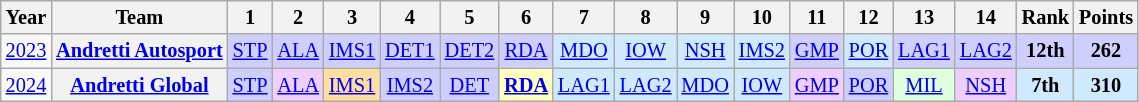<table class="wikitable" style="text-align:center; font-size:85%">
<tr>
<th>Year</th>
<th>Team</th>
<th>1</th>
<th>2</th>
<th>3</th>
<th>4</th>
<th>5</th>
<th>6</th>
<th>7</th>
<th>8</th>
<th>9</th>
<th>10</th>
<th>11</th>
<th>12</th>
<th>13</th>
<th>14</th>
<th>Rank</th>
<th>Points</th>
</tr>
<tr>
<td><a href='#'>2023</a></td>
<th><a href='#'>Andretti Autosport</a></th>
<td style="background:#CFCFFF;"><a href='#'>STP</a><br></td>
<td style="background:#CFCFFF;"><a href='#'>ALA</a><br></td>
<td style="background:#CFCFFF;"><a href='#'>IMS1</a><br></td>
<td style="background:#CFCFFF;"><a href='#'>DET1</a><br></td>
<td style="background:#CFCFFF;"><a href='#'>DET2</a><br></td>
<td style="background:#CFCFFF;"><a href='#'>RDA</a><br></td>
<td style="background:#CFEAFF;"><a href='#'>MDO</a><br></td>
<td style="background:#CFEAFF;"><a href='#'>IOW</a><br></td>
<td style="background:#CFEAFF;"><a href='#'>NSH</a><br></td>
<td style="background:#CFEAFF;"><a href='#'>IMS2</a><br></td>
<td style="background:#CFCFFF;"><a href='#'>GMP</a><br></td>
<td style="background:#CFEAFF;"><a href='#'>POR</a><br></td>
<td style="background:#CFCFFF;"><a href='#'>LAG1</a><br></td>
<td style="background:#CFCFFF;"><a href='#'>LAG2</a><br></td>
<th style="background:#CFCFFF;">12th</th>
<th style="background:#CFCFFF;">262</th>
</tr>
<tr>
<td><a href='#'>2024</a></td>
<th><a href='#'>Andretti Global</a></th>
<td style="background:#CFCFFF;"><a href='#'>STP</a><br></td>
<td style="background:#EFCFFF;"><a href='#'>ALA</a><br></td>
<td style="background:#FFDF9F;"><a href='#'>IMS1</a><br></td>
<td style="background:#CFCFFF;"><a href='#'>IMS2</a><br></td>
<td style="background:#CFCFFF;"><a href='#'>DET</a><br></td>
<td style="background:#FFFFBF;"><strong><a href='#'>RDA</a></strong><br></td>
<td style="background:#CFEAFF;"><a href='#'>LAG1</a><br></td>
<td style="background:#CFEAFF;"><a href='#'>LAG2</a><br></td>
<td style="background:#CFEAFF;"><a href='#'>MDO</a><br></td>
<td style="background:#CFEAFF;"><a href='#'>IOW</a><br></td>
<td style="background:#EFCFFF;"><a href='#'>GMP</a><br></td>
<td style="background:#CFCFFF;"><a href='#'>POR</a><br></td>
<td style="background:#DFFFDF;"><a href='#'>MIL</a><br></td>
<td style="background:#EFCFFF;"><a href='#'>NSH</a><br></td>
<th style="background:#CFEAFF;">7th</th>
<th style="background:#CFEAFF;">310</th>
</tr>
</table>
